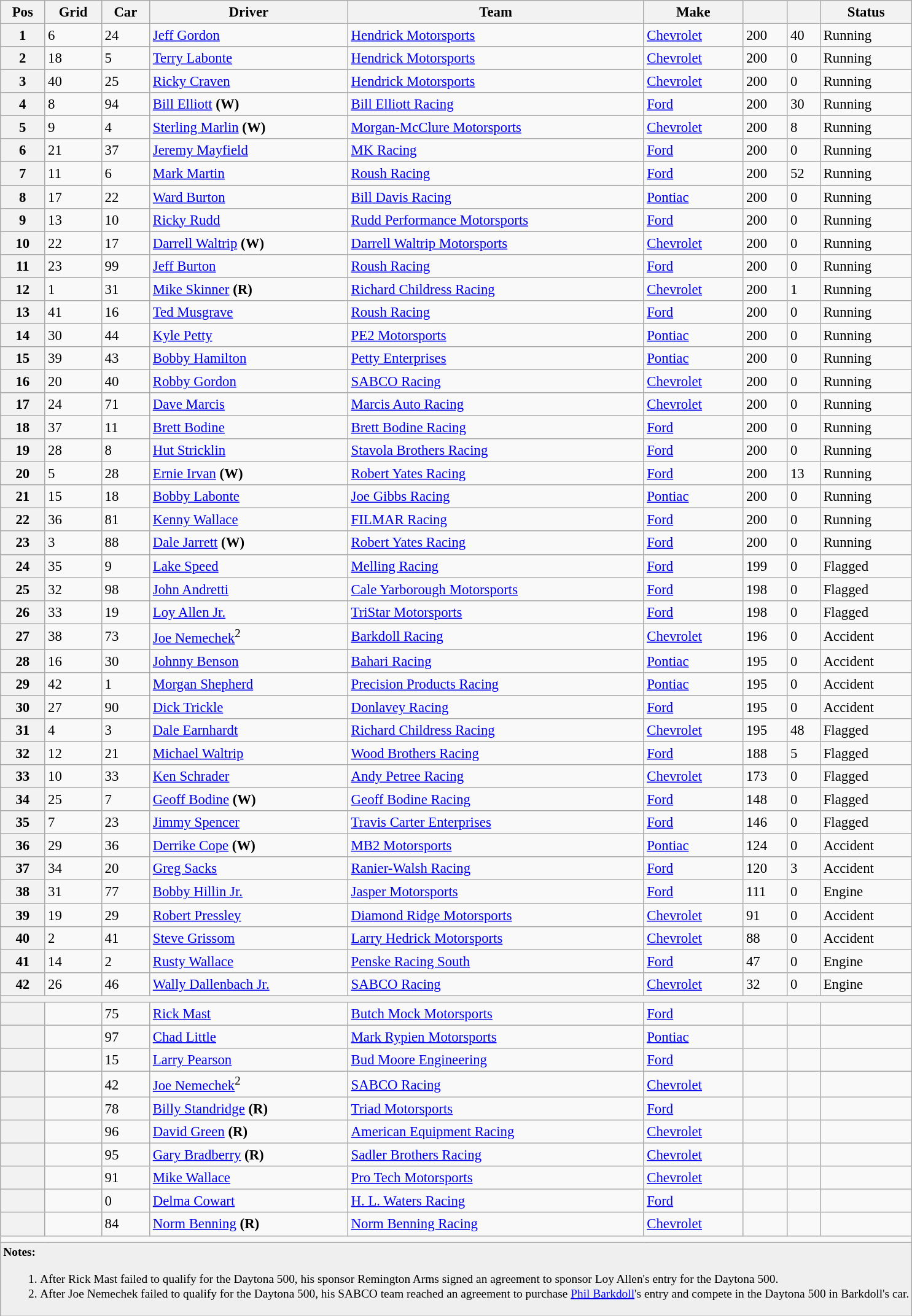<table class="sortable wikitable" style="font-size:95%">
<tr>
<th>Pos</th>
<th>Grid</th>
<th>Car</th>
<th>Driver</th>
<th>Team</th>
<th>Make</th>
<th></th>
<th></th>
<th>Status</th>
</tr>
<tr>
<th>1</th>
<td>6</td>
<td>24</td>
<td><a href='#'>Jeff Gordon</a></td>
<td><a href='#'>Hendrick Motorsports</a></td>
<td><a href='#'>Chevrolet</a></td>
<td>200</td>
<td>40</td>
<td>Running</td>
</tr>
<tr>
<th>2</th>
<td>18</td>
<td>5</td>
<td><a href='#'>Terry Labonte</a></td>
<td><a href='#'>Hendrick Motorsports</a></td>
<td><a href='#'>Chevrolet</a></td>
<td>200</td>
<td>0</td>
<td>Running</td>
</tr>
<tr>
<th>3</th>
<td>40</td>
<td>25</td>
<td><a href='#'>Ricky Craven</a></td>
<td><a href='#'>Hendrick Motorsports</a></td>
<td><a href='#'>Chevrolet</a></td>
<td>200</td>
<td>0</td>
<td>Running</td>
</tr>
<tr>
<th>4</th>
<td>8</td>
<td>94</td>
<td><a href='#'>Bill Elliott</a> <strong>(W)</strong></td>
<td><a href='#'>Bill Elliott Racing</a></td>
<td><a href='#'>Ford</a></td>
<td>200</td>
<td>30</td>
<td>Running</td>
</tr>
<tr>
<th>5</th>
<td>9</td>
<td>4</td>
<td><a href='#'>Sterling Marlin</a> <strong>(W)</strong></td>
<td><a href='#'>Morgan-McClure Motorsports</a></td>
<td><a href='#'>Chevrolet</a></td>
<td>200</td>
<td>8</td>
<td>Running</td>
</tr>
<tr>
<th>6</th>
<td>21</td>
<td>37</td>
<td><a href='#'>Jeremy Mayfield</a></td>
<td><a href='#'>MK Racing</a></td>
<td><a href='#'>Ford</a></td>
<td>200</td>
<td>0</td>
<td>Running</td>
</tr>
<tr>
<th>7</th>
<td>11</td>
<td>6</td>
<td><a href='#'>Mark Martin</a></td>
<td><a href='#'>Roush Racing</a></td>
<td><a href='#'>Ford</a></td>
<td>200</td>
<td>52</td>
<td>Running</td>
</tr>
<tr>
<th>8</th>
<td>17</td>
<td>22</td>
<td><a href='#'>Ward Burton</a></td>
<td><a href='#'>Bill Davis Racing</a></td>
<td><a href='#'>Pontiac</a></td>
<td>200</td>
<td>0</td>
<td>Running</td>
</tr>
<tr>
<th>9</th>
<td>13</td>
<td>10</td>
<td><a href='#'>Ricky Rudd</a></td>
<td><a href='#'>Rudd Performance Motorsports</a></td>
<td><a href='#'>Ford</a></td>
<td>200</td>
<td>0</td>
<td>Running</td>
</tr>
<tr>
<th>10</th>
<td>22</td>
<td>17</td>
<td><a href='#'>Darrell Waltrip</a> <strong>(W)</strong></td>
<td><a href='#'>Darrell Waltrip Motorsports</a></td>
<td><a href='#'>Chevrolet</a></td>
<td>200</td>
<td>0</td>
<td>Running</td>
</tr>
<tr>
<th>11</th>
<td>23</td>
<td>99</td>
<td><a href='#'>Jeff Burton</a></td>
<td><a href='#'>Roush Racing</a></td>
<td><a href='#'>Ford</a></td>
<td>200</td>
<td>0</td>
<td>Running</td>
</tr>
<tr>
<th>12</th>
<td>1</td>
<td>31</td>
<td><a href='#'>Mike Skinner</a> <strong>(R)</strong></td>
<td><a href='#'>Richard Childress Racing</a></td>
<td><a href='#'>Chevrolet</a></td>
<td>200</td>
<td>1</td>
<td>Running</td>
</tr>
<tr>
<th>13</th>
<td>41</td>
<td>16</td>
<td><a href='#'>Ted Musgrave</a></td>
<td><a href='#'>Roush Racing</a></td>
<td><a href='#'>Ford</a></td>
<td>200</td>
<td>0</td>
<td>Running</td>
</tr>
<tr>
<th>14</th>
<td>30</td>
<td>44</td>
<td><a href='#'>Kyle Petty</a></td>
<td><a href='#'>PE2 Motorsports</a></td>
<td><a href='#'>Pontiac</a></td>
<td>200</td>
<td>0</td>
<td>Running</td>
</tr>
<tr>
<th>15</th>
<td>39</td>
<td>43</td>
<td><a href='#'>Bobby Hamilton</a></td>
<td><a href='#'>Petty Enterprises</a></td>
<td><a href='#'>Pontiac</a></td>
<td>200</td>
<td>0</td>
<td>Running</td>
</tr>
<tr>
<th>16</th>
<td>20</td>
<td>40</td>
<td><a href='#'>Robby Gordon</a></td>
<td><a href='#'>SABCO Racing</a></td>
<td><a href='#'>Chevrolet</a></td>
<td>200</td>
<td>0</td>
<td>Running</td>
</tr>
<tr>
<th>17</th>
<td>24</td>
<td>71</td>
<td><a href='#'>Dave Marcis</a></td>
<td><a href='#'>Marcis Auto Racing</a></td>
<td><a href='#'>Chevrolet</a></td>
<td>200</td>
<td>0</td>
<td>Running</td>
</tr>
<tr>
<th>18</th>
<td>37</td>
<td>11</td>
<td><a href='#'>Brett Bodine</a></td>
<td><a href='#'>Brett Bodine Racing</a></td>
<td><a href='#'>Ford</a></td>
<td>200</td>
<td>0</td>
<td>Running</td>
</tr>
<tr>
<th>19</th>
<td>28</td>
<td>8</td>
<td><a href='#'>Hut Stricklin</a></td>
<td><a href='#'>Stavola Brothers Racing</a></td>
<td><a href='#'>Ford</a></td>
<td>200</td>
<td>0</td>
<td>Running</td>
</tr>
<tr>
<th>20</th>
<td>5</td>
<td>28</td>
<td><a href='#'>Ernie Irvan</a> <strong>(W)</strong></td>
<td><a href='#'>Robert Yates Racing</a></td>
<td><a href='#'>Ford</a></td>
<td>200</td>
<td>13</td>
<td>Running</td>
</tr>
<tr>
<th>21</th>
<td>15</td>
<td>18</td>
<td><a href='#'>Bobby Labonte</a></td>
<td><a href='#'>Joe Gibbs Racing</a></td>
<td><a href='#'>Pontiac</a></td>
<td>200</td>
<td>0</td>
<td>Running</td>
</tr>
<tr>
<th>22</th>
<td>36</td>
<td>81</td>
<td><a href='#'>Kenny Wallace</a></td>
<td><a href='#'>FILMAR Racing</a></td>
<td><a href='#'>Ford</a></td>
<td>200</td>
<td>0</td>
<td>Running</td>
</tr>
<tr>
<th>23</th>
<td>3</td>
<td>88</td>
<td><a href='#'>Dale Jarrett</a> <strong>(W)</strong></td>
<td><a href='#'>Robert Yates Racing</a></td>
<td><a href='#'>Ford</a></td>
<td>200</td>
<td>0</td>
<td>Running</td>
</tr>
<tr>
<th>24</th>
<td>35</td>
<td>9</td>
<td><a href='#'>Lake Speed</a></td>
<td><a href='#'>Melling Racing</a></td>
<td><a href='#'>Ford</a></td>
<td>199</td>
<td>0</td>
<td>Flagged</td>
</tr>
<tr>
<th>25</th>
<td>32</td>
<td>98</td>
<td><a href='#'>John Andretti</a></td>
<td><a href='#'>Cale Yarborough Motorsports</a></td>
<td><a href='#'>Ford</a></td>
<td>198</td>
<td>0</td>
<td>Flagged</td>
</tr>
<tr>
<th>26</th>
<td>33</td>
<td>19</td>
<td><a href='#'>Loy Allen Jr.</a></td>
<td><a href='#'>TriStar Motorsports</a></td>
<td><a href='#'>Ford</a></td>
<td>198</td>
<td>0</td>
<td>Flagged</td>
</tr>
<tr>
<th>27</th>
<td>38</td>
<td>73</td>
<td><a href='#'>Joe Nemechek</a><sup>2</sup></td>
<td><a href='#'>Barkdoll Racing</a></td>
<td><a href='#'>Chevrolet</a></td>
<td>196</td>
<td>0</td>
<td>Accident</td>
</tr>
<tr>
<th>28</th>
<td>16</td>
<td>30</td>
<td><a href='#'>Johnny Benson</a></td>
<td><a href='#'>Bahari Racing</a></td>
<td><a href='#'>Pontiac</a></td>
<td>195</td>
<td>0</td>
<td>Accident</td>
</tr>
<tr>
<th>29</th>
<td>42</td>
<td>1</td>
<td><a href='#'>Morgan Shepherd</a></td>
<td><a href='#'>Precision Products Racing</a></td>
<td><a href='#'>Pontiac</a></td>
<td>195</td>
<td>0</td>
<td>Accident</td>
</tr>
<tr>
<th>30</th>
<td>27</td>
<td>90</td>
<td><a href='#'>Dick Trickle</a></td>
<td><a href='#'>Donlavey Racing</a></td>
<td><a href='#'>Ford</a></td>
<td>195</td>
<td>0</td>
<td>Accident</td>
</tr>
<tr>
<th>31</th>
<td>4</td>
<td>3</td>
<td><a href='#'>Dale Earnhardt</a></td>
<td><a href='#'>Richard Childress Racing</a></td>
<td><a href='#'>Chevrolet</a></td>
<td>195</td>
<td>48</td>
<td>Flagged</td>
</tr>
<tr>
<th>32</th>
<td>12</td>
<td>21</td>
<td><a href='#'>Michael Waltrip</a></td>
<td><a href='#'>Wood Brothers Racing</a></td>
<td><a href='#'>Ford</a></td>
<td>188</td>
<td>5</td>
<td>Flagged</td>
</tr>
<tr>
<th>33</th>
<td>10</td>
<td>33</td>
<td><a href='#'>Ken Schrader</a></td>
<td><a href='#'>Andy Petree Racing</a></td>
<td><a href='#'>Chevrolet</a></td>
<td>173</td>
<td>0</td>
<td>Flagged</td>
</tr>
<tr>
<th>34</th>
<td>25</td>
<td>7</td>
<td><a href='#'>Geoff Bodine</a> <strong>(W)</strong></td>
<td><a href='#'>Geoff Bodine Racing</a></td>
<td><a href='#'>Ford</a></td>
<td>148</td>
<td>0</td>
<td>Flagged</td>
</tr>
<tr>
<th>35</th>
<td>7</td>
<td>23</td>
<td><a href='#'>Jimmy Spencer</a></td>
<td><a href='#'>Travis Carter Enterprises</a></td>
<td><a href='#'>Ford</a></td>
<td>146</td>
<td>0</td>
<td>Flagged</td>
</tr>
<tr>
<th>36</th>
<td>29</td>
<td>36</td>
<td><a href='#'>Derrike Cope</a> <strong>(W)</strong></td>
<td><a href='#'>MB2 Motorsports</a></td>
<td><a href='#'>Pontiac</a></td>
<td>124</td>
<td>0</td>
<td>Accident</td>
</tr>
<tr>
<th>37</th>
<td>34</td>
<td>20</td>
<td><a href='#'>Greg Sacks</a></td>
<td><a href='#'>Ranier-Walsh Racing</a></td>
<td><a href='#'>Ford</a></td>
<td>120</td>
<td>3</td>
<td>Accident</td>
</tr>
<tr>
<th>38</th>
<td>31</td>
<td>77</td>
<td><a href='#'>Bobby Hillin Jr.</a></td>
<td><a href='#'>Jasper Motorsports</a></td>
<td><a href='#'>Ford</a></td>
<td>111</td>
<td>0</td>
<td>Engine</td>
</tr>
<tr>
<th>39</th>
<td>19</td>
<td>29</td>
<td><a href='#'>Robert Pressley</a></td>
<td><a href='#'>Diamond Ridge Motorsports</a></td>
<td><a href='#'>Chevrolet</a></td>
<td>91</td>
<td>0</td>
<td>Accident</td>
</tr>
<tr>
<th>40</th>
<td>2</td>
<td>41</td>
<td><a href='#'>Steve Grissom</a></td>
<td><a href='#'>Larry Hedrick Motorsports</a></td>
<td><a href='#'>Chevrolet</a></td>
<td>88</td>
<td>0</td>
<td>Accident</td>
</tr>
<tr>
<th>41</th>
<td>14</td>
<td>2</td>
<td><a href='#'>Rusty Wallace</a></td>
<td><a href='#'>Penske Racing South</a></td>
<td><a href='#'>Ford</a></td>
<td>47</td>
<td>0</td>
<td>Engine</td>
</tr>
<tr>
<th>42</th>
<td>26</td>
<td>46</td>
<td><a href='#'>Wally Dallenbach Jr.</a></td>
<td><a href='#'>SABCO Racing</a></td>
<td><a href='#'>Chevrolet</a></td>
<td>32</td>
<td>0</td>
<td>Engine</td>
</tr>
<tr>
<th colspan="10"></th>
</tr>
<tr>
<th></th>
<td></td>
<td>75</td>
<td><a href='#'>Rick Mast</a></td>
<td><a href='#'>Butch Mock Motorsports</a></td>
<td><a href='#'>Ford</a></td>
<td></td>
<td></td>
<td></td>
</tr>
<tr>
<th></th>
<td></td>
<td>97</td>
<td><a href='#'>Chad Little</a></td>
<td><a href='#'>Mark Rypien Motorsports</a></td>
<td><a href='#'>Pontiac</a></td>
<td></td>
<td></td>
<td></td>
</tr>
<tr>
<th></th>
<td></td>
<td>15</td>
<td><a href='#'>Larry Pearson</a></td>
<td><a href='#'>Bud Moore Engineering</a></td>
<td><a href='#'>Ford</a></td>
<td></td>
<td></td>
<td></td>
</tr>
<tr>
<th></th>
<td></td>
<td>42</td>
<td><a href='#'>Joe Nemechek</a><sup>2</sup></td>
<td><a href='#'>SABCO Racing</a></td>
<td><a href='#'>Chevrolet</a></td>
<td></td>
<td></td>
<td></td>
</tr>
<tr>
<th></th>
<td></td>
<td>78</td>
<td><a href='#'>Billy Standridge</a> <strong>(R)</strong></td>
<td><a href='#'>Triad Motorsports</a></td>
<td><a href='#'>Ford</a></td>
<td></td>
<td></td>
<td></td>
</tr>
<tr>
<th></th>
<td></td>
<td>96</td>
<td><a href='#'>David Green</a> <strong>(R)</strong></td>
<td><a href='#'>American Equipment Racing</a></td>
<td><a href='#'>Chevrolet</a></td>
<td></td>
<td></td>
<td></td>
</tr>
<tr>
<th></th>
<td></td>
<td>95</td>
<td><a href='#'>Gary Bradberry</a> <strong>(R)</strong></td>
<td><a href='#'>Sadler Brothers Racing</a></td>
<td><a href='#'>Chevrolet</a></td>
<td></td>
<td></td>
<td></td>
</tr>
<tr>
<th></th>
<td></td>
<td>91</td>
<td><a href='#'>Mike Wallace</a></td>
<td><a href='#'>Pro Tech Motorsports</a></td>
<td><a href='#'>Chevrolet</a></td>
<td></td>
<td></td>
<td></td>
</tr>
<tr>
<th></th>
<td></td>
<td>0</td>
<td><a href='#'>Delma Cowart</a></td>
<td><a href='#'>H. L. Waters Racing</a></td>
<td><a href='#'>Ford</a></td>
<td></td>
<td></td>
<td></td>
</tr>
<tr>
<th></th>
<td></td>
<td>84</td>
<td><a href='#'>Norm Benning</a> <strong>(R)</strong></td>
<td><a href='#'>Norm Benning Racing</a></td>
<td><a href='#'>Chevrolet</a></td>
<td></td>
<td></td>
<td></td>
</tr>
<tr class="sortbottom">
<td colspan="10"></td>
</tr>
<tr>
<td colspan=10 style="font-size:85%; background:#EFEFEF"><strong>Notes:</strong><br><ol><li>After Rick Mast failed to qualify for the Daytona 500, his sponsor Remington Arms signed an agreement to sponsor Loy Allen's entry for the Daytona 500.</li><li>After Joe Nemechek failed to qualify for the Daytona 500, his SABCO team reached an agreement to purchase <a href='#'>Phil Barkdoll</a>'s entry and compete in the Daytona 500 in Barkdoll's car.</li></ol></td>
</tr>
</table>
